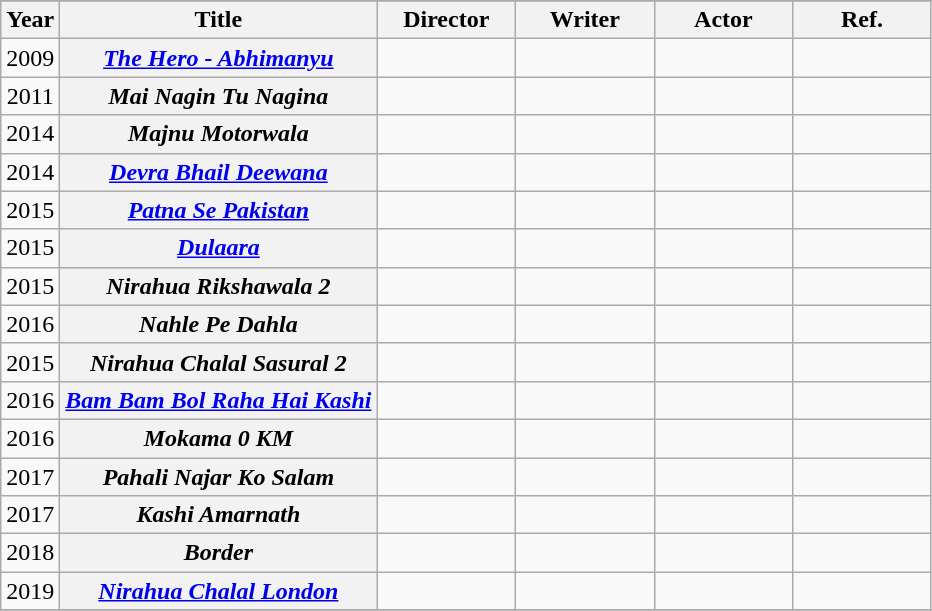<table class="wikitable plainrowheaders sortable">
<tr>
</tr>
<tr>
<th scope="col">Year</th>
<th scope="col">Title</th>
<th scope="col" style="width:85px;">Director</th>
<th scope="col" style="width:85px;">Writer</th>
<th scope="col" style="width:85px;">Actor</th>
<th scope="col" style="width:85px;">Ref.</th>
</tr>
<tr>
<td style="text-align:center;">2009</td>
<th scope="row"><em><a href='#'>The Hero - Abhimanyu</a></em></th>
<td></td>
<td></td>
<td></td>
<td></td>
</tr>
<tr>
<td style="text-align:center;">2011</td>
<th scope="row"><em>Mai Nagin Tu Nagina</em></th>
<td></td>
<td></td>
<td></td>
<td></td>
</tr>
<tr>
<td style="text-align:center;">2014</td>
<th scope="row"><em>Majnu Motorwala</em></th>
<td></td>
<td></td>
<td></td>
<td></td>
</tr>
<tr>
<td style="text-align:center;">2014</td>
<th scope="row"><em><a href='#'>Devra Bhail Deewana</a></em></th>
<td></td>
<td></td>
<td></td>
<td></td>
</tr>
<tr>
<td style="text-align:center;">2015</td>
<th scope="row"><em><a href='#'>Patna Se Pakistan</a></em></th>
<td></td>
<td></td>
<td></td>
<td></td>
</tr>
<tr>
<td style="text-align:center;">2015</td>
<th scope="row"><em> <a href='#'>Dulaara</a></em></th>
<td></td>
<td></td>
<td></td>
<td></td>
</tr>
<tr>
<td style="text-align:center;">2015</td>
<th scope="row"><em>Nirahua Rikshawala 2</em></th>
<td></td>
<td></td>
<td></td>
<td></td>
</tr>
<tr>
<td style="text-align:center;">2016</td>
<th scope="row"><em>Nahle Pe Dahla</em></th>
<td></td>
<td></td>
<td></td>
<td></td>
</tr>
<tr>
<td style="text-align:center;">2015</td>
<th scope="row"><em>Nirahua Chalal Sasural 2</em></th>
<td></td>
<td></td>
<td></td>
<td></td>
</tr>
<tr>
<td style="text-align:center;">2016</td>
<th scope="row"><em><a href='#'>Bam Bam Bol Raha Hai Kashi</a></em></th>
<td></td>
<td></td>
<td></td>
<td></td>
</tr>
<tr>
<td style="text-align:center;">2016</td>
<th scope="row"><em>Mokama 0 KM</em></th>
<td></td>
<td></td>
<td></td>
<td></td>
</tr>
<tr>
<td style="text-align:center;">2017</td>
<th scope="row"><em>Pahali Najar Ko Salam</em></th>
<td></td>
<td></td>
<td></td>
<td></td>
</tr>
<tr>
<td style="text-align:center;">2017</td>
<th scope="row"><em>Kashi Amarnath</em></th>
<td></td>
<td></td>
<td></td>
<td></td>
</tr>
<tr>
<td style="text-align:center;">2018</td>
<th scope="row"><em>Border</em></th>
<td></td>
<td></td>
<td></td>
<td></td>
</tr>
<tr>
<td style="text-align:center;">2019</td>
<th scope="row"><em><a href='#'>Nirahua Chalal London</a></em></th>
<td></td>
<td></td>
<td></td>
<td></td>
</tr>
<tr>
</tr>
</table>
